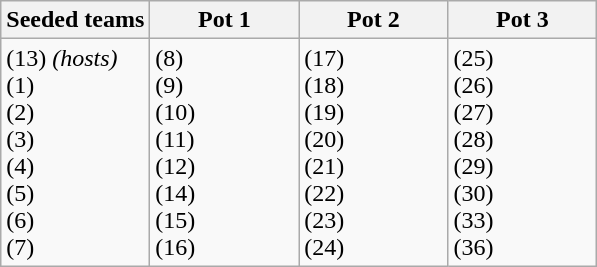<table class="wikitable">
<tr>
<th width=25%>Seeded teams</th>
<th width=25%>Pot 1</th>
<th width=25%>Pot 2</th>
<th width=25%>Pot 3</th>
</tr>
<tr>
<td> (13) <em>(hosts)</em><br> (1) <br> (2) <br> (3) <br> (4) <br> (5) <br> (6)<br> (7)</td>
<td> (8)<br> (9)<br> (10)<br> (11)<br> (12)<br> (14)<br> (15)<br> (16)</td>
<td> (17)<br> (18)<br> (19)<br> (20)<br> (21)<br> (22)<br> (23)<br> (24)</td>
<td> (25)<br> (26)<br> (27)<br> (28)<br> (29)<br> (30)<br> (33)<br> (36)</td>
</tr>
</table>
